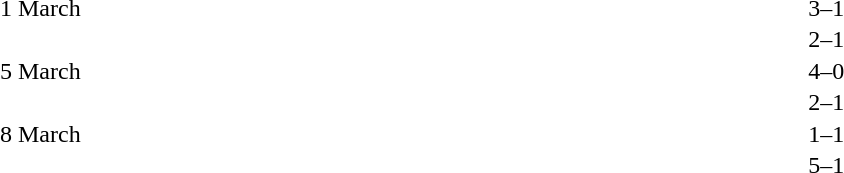<table cellspacing=1 width=70%>
<tr>
<th width=25%></th>
<th width=30%></th>
<th width=15%></th>
<th width=30%></th>
</tr>
<tr>
<td>1 March</td>
<td align=right></td>
<td align=center>3–1</td>
<td></td>
</tr>
<tr>
<td></td>
<td align=right></td>
<td align=center>2–1</td>
<td></td>
</tr>
<tr>
<td>5 March</td>
<td align=right></td>
<td align=center>4–0</td>
<td></td>
</tr>
<tr>
<td></td>
<td align=right></td>
<td align=center>2–1</td>
<td></td>
</tr>
<tr>
<td>8 March</td>
<td align=right></td>
<td align=center>1–1</td>
<td></td>
</tr>
<tr>
<td></td>
<td align=right></td>
<td align=center>5–1</td>
<td></td>
</tr>
</table>
